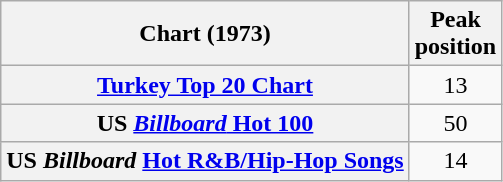<table class="wikitable sortable plainrowheaders">
<tr>
<th scope="col">Chart (1973)</th>
<th scope="col">Peak<br>position</th>
</tr>
<tr>
<th scope="row"><a href='#'>Turkey Top 20 Chart</a></th>
<td style="text-align:center;">13</td>
</tr>
<tr>
<th scope="row">US <a href='#'><em>Billboard</em> Hot 100</a></th>
<td style="text-align:center;">50</td>
</tr>
<tr>
<th scope="row">US <em>Billboard</em> <a href='#'>Hot R&B/Hip-Hop Songs</a></th>
<td style="text-align:center;">14</td>
</tr>
</table>
